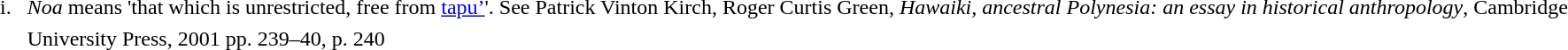<table style="margin-left:13px; line-height:150%;">
<tr>
<td align="right" valign="top">i.  </td>
<td> <em>Noa</em> means 'that which is unrestricted, free from <a href='#'>tapu’</a>'. See Patrick Vinton Kirch, Roger Curtis Green, <em>Hawaiki, ancestral Polynesia: an essay in historical anthropology</em>, Cambridge University Press, 2001 pp. 239–40, p. 240</td>
</tr>
</table>
